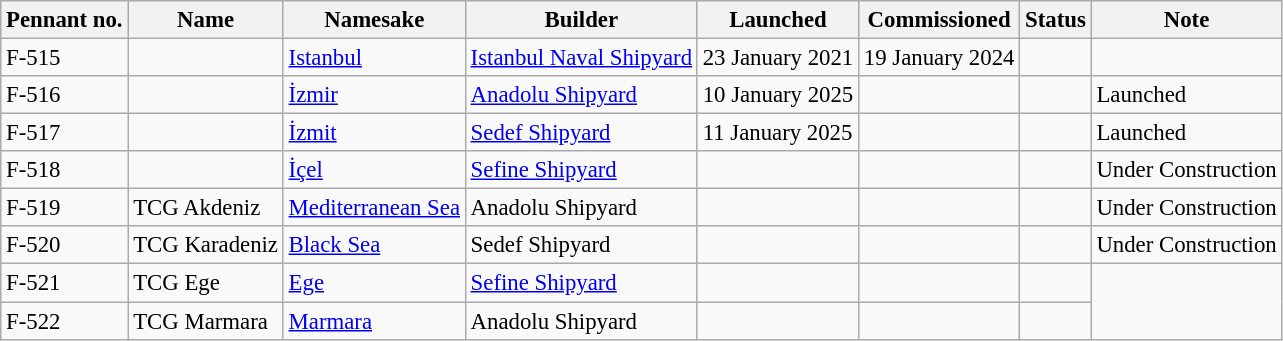<table class="wikitable" style="font-size:95%;">
<tr>
<th>Pennant no.</th>
<th>Name</th>
<th>Namesake</th>
<th>Builder</th>
<th>Launched</th>
<th>Commissioned</th>
<th>Status</th>
<th>Note</th>
</tr>
<tr>
<td>F-515</td>
<td></td>
<td><a href='#'>Istanbul</a></td>
<td><a href='#'>Istanbul Naval Shipyard</a></td>
<td>23 January 2021</td>
<td>19 January 2024</td>
<td></td>
<td></td>
</tr>
<tr>
<td>F-516</td>
<td></td>
<td><a href='#'>İzmir</a></td>
<td><a href='#'>Anadolu Shipyard</a></td>
<td>10 January 2025</td>
<td></td>
<td></td>
<td>Launched</td>
</tr>
<tr>
<td>F-517</td>
<td></td>
<td><a href='#'>İzmit</a></td>
<td><a href='#'>Sedef Shipyard</a></td>
<td>11 January 2025</td>
<td></td>
<td></td>
<td>Launched</td>
</tr>
<tr>
<td>F-518</td>
<td></td>
<td><a href='#'>İçel</a></td>
<td><a href='#'>Sefine Shipyard</a></td>
<td></td>
<td></td>
<td></td>
<td>Under Construction</td>
</tr>
<tr>
<td>F-519</td>
<td>TCG Akdeniz</td>
<td><a href='#'>Mediterranean Sea</a></td>
<td>Anadolu Shipyard</td>
<td></td>
<td></td>
<td></td>
<td>Under Construction</td>
</tr>
<tr>
<td>F-520</td>
<td>TCG Karadeniz</td>
<td><a href='#'>Black Sea</a></td>
<td>Sedef Shipyard</td>
<td></td>
<td></td>
<td></td>
<td>Under Construction</td>
</tr>
<tr>
<td>F-521</td>
<td>TCG Ege</td>
<td><a href='#'>Ege</a></td>
<td><a href='#'>Sefine Shipyard</a></td>
<td></td>
<td></td>
<td></td>
<td rowspan="2"></td>
</tr>
<tr>
<td>F-522</td>
<td>TCG Marmara</td>
<td><a href='#'>Marmara</a></td>
<td>Anadolu Shipyard</td>
<td></td>
<td></td>
<td></td>
</tr>
</table>
